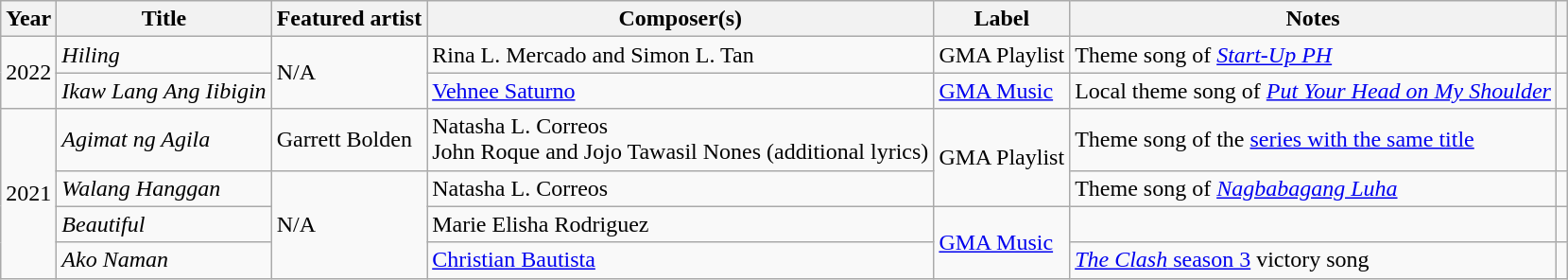<table class="wikitable">
<tr>
<th>Year</th>
<th>Title</th>
<th>Featured artist</th>
<th>Composer(s)</th>
<th>Label</th>
<th>Notes</th>
<th></th>
</tr>
<tr>
<td rowspan="2">2022</td>
<td><em>Hiling</em></td>
<td rowspan="2">N/A</td>
<td>Rina L. Mercado and Simon L. Tan</td>
<td>GMA Playlist</td>
<td>Theme song of <em><a href='#'>Start-Up PH</a></em></td>
<td></td>
</tr>
<tr>
<td><em>Ikaw Lang Ang Iibigin</em></td>
<td><a href='#'>Vehnee Saturno</a></td>
<td><a href='#'>GMA Music</a></td>
<td>Local theme song of <a href='#'><em>Put Your Head on My Shoulder</em></a></td>
<td></td>
</tr>
<tr>
<td rowspan="4">2021</td>
<td><em>Agimat ng Agila</em></td>
<td>Garrett Bolden</td>
<td>Natasha L. Correos<br>John Roque and Jojo Tawasil Nones (additional lyrics)</td>
<td rowspan="2">GMA Playlist</td>
<td>Theme song of the <a href='#'>series with the same title</a></td>
<td></td>
</tr>
<tr>
<td><em>Walang Hanggan</em></td>
<td rowspan="3">N/A</td>
<td>Natasha L. Correos</td>
<td>Theme song of <a href='#'><em>Nagbabagang Luha</em></a></td>
<td></td>
</tr>
<tr>
<td><em>Beautiful</em></td>
<td>Marie Elisha Rodriguez</td>
<td rowspan="2"><a href='#'>GMA Music</a></td>
<td></td>
<td></td>
</tr>
<tr>
<td><em>Ako Naman</em></td>
<td><a href='#'>Christian Bautista</a></td>
<td><a href='#'><em>The Clash</em> season 3</a> victory song</td>
<td></td>
</tr>
</table>
